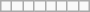<table class="wikitable letters-violet">
<tr>
<td></td>
<td></td>
<td></td>
<td></td>
<td></td>
<td></td>
<td></td>
<td></td>
</tr>
</table>
